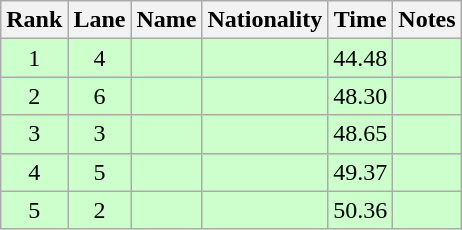<table class="wikitable sortable" style="text-align:center">
<tr>
<th>Rank</th>
<th>Lane</th>
<th>Name</th>
<th>Nationality</th>
<th>Time</th>
<th>Notes</th>
</tr>
<tr bgcolor=ccffcc>
<td>1</td>
<td>4</td>
<td align=left></td>
<td align=left></td>
<td>44.48</td>
<td><strong></strong></td>
</tr>
<tr bgcolor=ccffcc>
<td>2</td>
<td>6</td>
<td align=left></td>
<td align=left></td>
<td>48.30</td>
<td><strong></strong></td>
</tr>
<tr bgcolor=ccffcc>
<td>3</td>
<td>3</td>
<td align=left></td>
<td align=left></td>
<td>48.65</td>
<td><strong></strong></td>
</tr>
<tr bgcolor=ccffcc>
<td>4</td>
<td>5</td>
<td align=left></td>
<td align=left></td>
<td>49.37</td>
<td><strong></strong></td>
</tr>
<tr bgcolor=ccffcc>
<td>5</td>
<td>2</td>
<td align=left></td>
<td align=left></td>
<td>50.36</td>
<td><strong></strong></td>
</tr>
</table>
